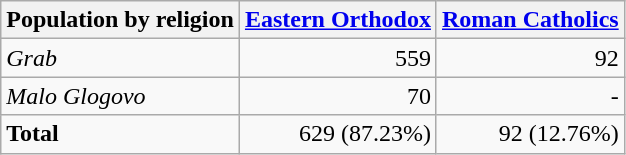<table class="wikitable sortable">
<tr>
<th>Population by religion</th>
<th><a href='#'>Eastern Orthodox</a></th>
<th><a href='#'>Roman Catholics</a></th>
</tr>
<tr>
<td><em>Grab</em></td>
<td align="right">559</td>
<td align="right">92</td>
</tr>
<tr>
<td><em>Malo Glogovo</em></td>
<td align="right">70</td>
<td align="right">-</td>
</tr>
<tr>
<td><strong>Total</strong></td>
<td align="right">629 (87.23%)</td>
<td align="right">92 (12.76%)</td>
</tr>
</table>
